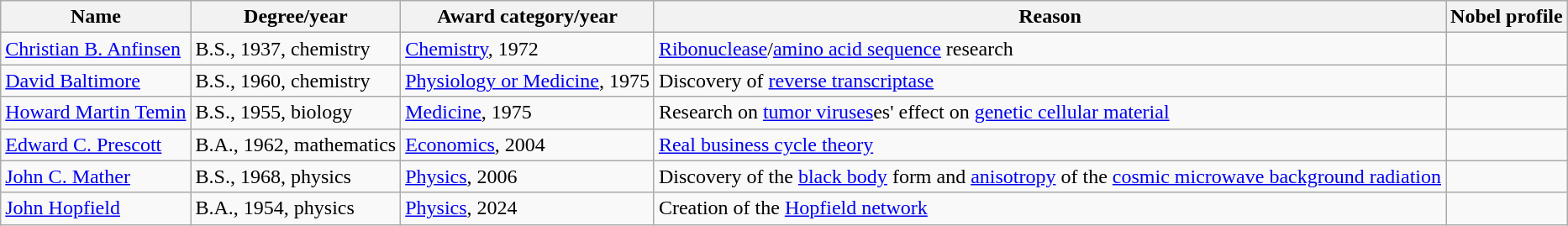<table class="wikitable">
<tr>
<th align="left">Name</th>
<th align="left">Degree/year</th>
<th align="left">Award category/year</th>
<th align="left">Reason</th>
<th align="left">Nobel profile</th>
</tr>
<tr>
<td align="left"><a href='#'>Christian B. Anfinsen</a></td>
<td align="left">B.S., 1937, chemistry</td>
<td align="left"><a href='#'>Chemistry</a>, 1972</td>
<td align="left"><a href='#'>Ribonuclease</a>/<a href='#'>amino acid sequence</a> research</td>
<td align="left"></td>
</tr>
<tr>
<td align="left"><a href='#'>David Baltimore</a></td>
<td align="left">B.S., 1960, chemistry</td>
<td align="left"><a href='#'>Physiology or Medicine</a>, 1975</td>
<td align="left">Discovery of <a href='#'>reverse transcriptase</a></td>
<td align="left"></td>
</tr>
<tr>
<td align="left"><a href='#'>Howard Martin Temin</a></td>
<td align="left">B.S., 1955, biology</td>
<td align="left"><a href='#'>Medicine</a>, 1975</td>
<td align="left">Research on <a href='#'>tumor viruses</a>es' effect on <a href='#'>genetic cellular material</a></td>
<td align="left"></td>
</tr>
<tr>
<td align="left"><a href='#'>Edward C. Prescott</a></td>
<td align="left">B.A., 1962, mathematics</td>
<td align="left"><a href='#'>Economics</a>, 2004</td>
<td align="left"><a href='#'>Real business cycle theory</a></td>
<td align="left"></td>
</tr>
<tr>
<td align="left"><a href='#'>John C. Mather</a></td>
<td align="left">B.S., 1968, physics</td>
<td align="left"><a href='#'>Physics</a>, 2006</td>
<td align="left">Discovery of the <a href='#'>black body</a> form and <a href='#'>anisotropy</a> of the <a href='#'>cosmic microwave background radiation</a></td>
<td align="left"></td>
</tr>
<tr>
<td><a href='#'>John Hopfield</a></td>
<td>B.A., 1954, physics</td>
<td><a href='#'>Physics</a>, 2024</td>
<td>Creation of the <a href='#'>Hopfield network</a></td>
<td></td>
</tr>
</table>
